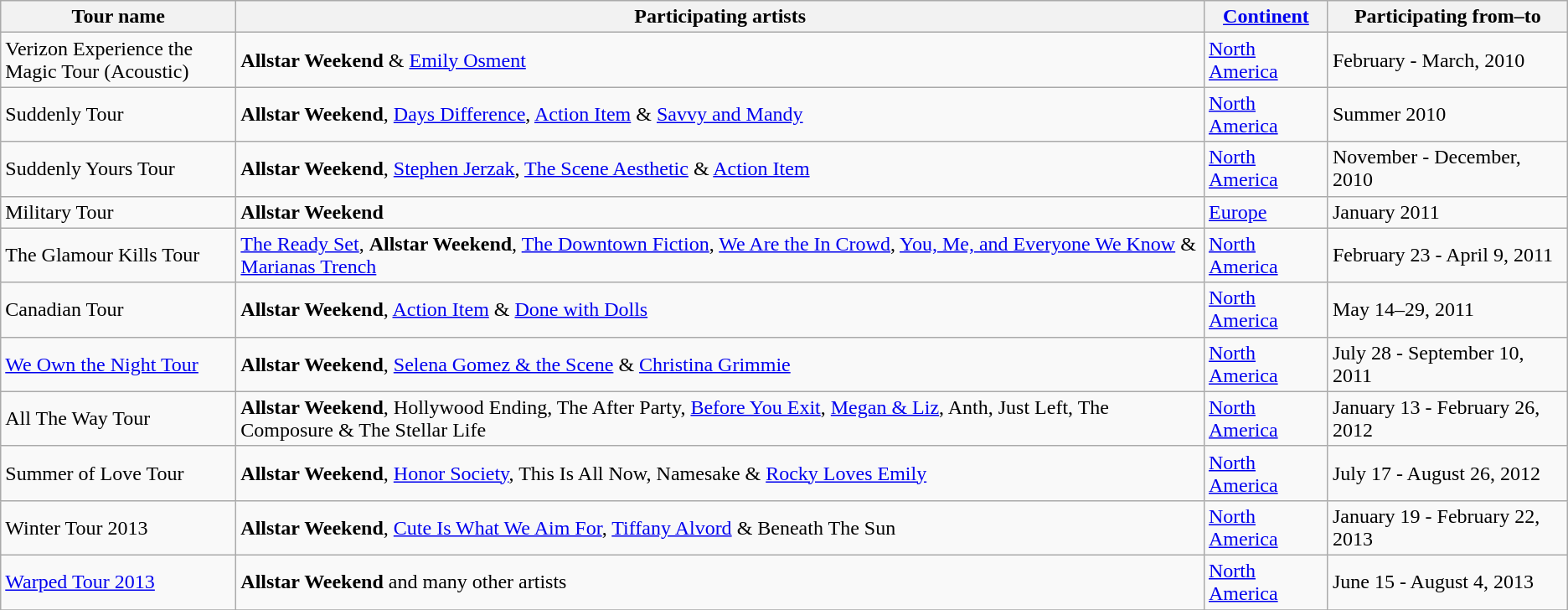<table class="wikitable">
<tr>
<th width="180">Tour name</th>
<th>Participating artists</th>
<th><a href='#'>Continent</a></th>
<th>Participating from–to</th>
</tr>
<tr>
<td>Verizon Experience the Magic Tour (Acoustic)</td>
<td><strong>Allstar Weekend</strong> & <a href='#'>Emily Osment</a></td>
<td> <a href='#'>North America</a></td>
<td>February - March, 2010</td>
</tr>
<tr>
<td>Suddenly Tour</td>
<td><strong>Allstar Weekend</strong>, <a href='#'>Days Difference</a>, <a href='#'>Action Item</a> & <a href='#'>Savvy and Mandy</a></td>
<td> <a href='#'>North America</a></td>
<td>Summer 2010</td>
</tr>
<tr>
<td>Suddenly Yours Tour</td>
<td><strong>Allstar Weekend</strong>, <a href='#'>Stephen Jerzak</a>, <a href='#'>The Scene Aesthetic</a> & <a href='#'>Action Item</a></td>
<td> <a href='#'>North America</a></td>
<td>November - December, 2010</td>
</tr>
<tr>
<td>Military Tour</td>
<td><strong>Allstar Weekend</strong></td>
<td>    <a href='#'>Europe</a></td>
<td>January 2011</td>
</tr>
<tr>
<td>The Glamour Kills Tour</td>
<td><a href='#'>The Ready Set</a>, <strong>Allstar Weekend</strong>, <a href='#'>The Downtown Fiction</a>, <a href='#'>We Are the In Crowd</a>, <a href='#'>You, Me, and Everyone We Know</a> & <a href='#'>Marianas Trench</a></td>
<td> <a href='#'>North America</a></td>
<td>February 23 - April 9, 2011</td>
</tr>
<tr>
<td>Canadian Tour</td>
<td><strong>Allstar Weekend</strong>, <a href='#'>Action Item</a> & <a href='#'>Done with Dolls</a></td>
<td>  <a href='#'>North America</a></td>
<td>May 14–29, 2011</td>
</tr>
<tr>
<td><a href='#'>We Own the Night Tour</a></td>
<td><strong>Allstar Weekend</strong>, <a href='#'>Selena Gomez & the Scene</a> & <a href='#'>Christina Grimmie</a></td>
<td>  <a href='#'>North America</a></td>
<td>July 28 - September 10, 2011</td>
</tr>
<tr>
<td>All The Way Tour</td>
<td><strong>Allstar Weekend</strong>, Hollywood Ending, The After Party, <a href='#'>Before You Exit</a>, <a href='#'>Megan & Liz</a>, Anth, Just Left, The Composure & The Stellar Life</td>
<td>  <a href='#'>North America</a></td>
<td>January 13 - February 26, 2012</td>
</tr>
<tr>
<td>Summer of Love Tour</td>
<td><strong>Allstar Weekend</strong>, <a href='#'>Honor Society</a>, This Is All Now, Namesake & <a href='#'>Rocky Loves Emily</a></td>
<td>  <a href='#'>North America</a></td>
<td>July 17 - August 26, 2012</td>
</tr>
<tr>
<td>Winter Tour 2013</td>
<td><strong>Allstar Weekend</strong>, <a href='#'>Cute Is What We Aim For</a>, <a href='#'>Tiffany Alvord</a> & Beneath The Sun</td>
<td>  <a href='#'>North America</a></td>
<td>January 19 - February 22, 2013</td>
</tr>
<tr>
<td><a href='#'>Warped Tour 2013</a></td>
<td><strong>Allstar Weekend</strong> and many other artists</td>
<td>  <a href='#'>North America</a></td>
<td>June 15 - August 4, 2013</td>
</tr>
<tr>
</tr>
</table>
